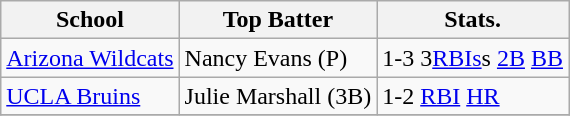<table class="wikitable">
<tr>
<th>School</th>
<th>Top Batter</th>
<th>Stats.</th>
</tr>
<tr>
<td><a href='#'>Arizona Wildcats</a></td>
<td>Nancy Evans (P)</td>
<td>1-3  3<a href='#'>RBIs</a>s  <a href='#'>2B</a>  <a href='#'>BB</a></td>
</tr>
<tr>
<td><a href='#'>UCLA Bruins</a></td>
<td>Julie Marshall (3B)</td>
<td>1-2  <a href='#'>RBI</a>  <a href='#'>HR</a></td>
</tr>
<tr>
</tr>
</table>
